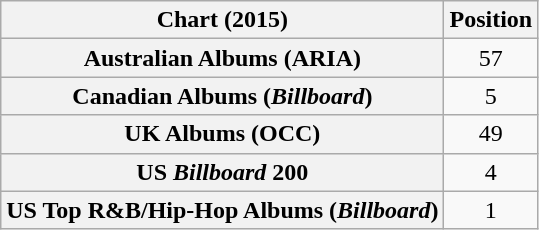<table class="wikitable sortable plainrowheaders" style="text-align:center">
<tr>
<th scope="col">Chart (2015)</th>
<th scope="col">Position</th>
</tr>
<tr>
<th scope="row">Australian Albums (ARIA)</th>
<td>57</td>
</tr>
<tr>
<th scope="row">Canadian Albums (<em>Billboard</em>)</th>
<td>5</td>
</tr>
<tr>
<th scope="row">UK Albums (OCC)</th>
<td>49</td>
</tr>
<tr>
<th scope="row">US <em>Billboard</em> 200</th>
<td>4</td>
</tr>
<tr>
<th scope="row">US Top R&B/Hip-Hop Albums (<em>Billboard</em>)</th>
<td>1</td>
</tr>
</table>
